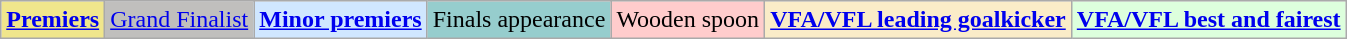<table class="wikitable">
<tr>
<td style=background:#F0E68C><strong><a href='#'>Premiers</a></strong></td>
<td style=background:#C0BFBD><a href='#'>Grand Finalist</a></td>
<td style=background:#D0E7FF><strong><a href='#'>Minor premiers</a></strong></td>
<td style=background:#96CDCD>Finals appearance</td>
<td style=background:#FFCCCC>Wooden spoon</td>
<td style=background:#FAECC8><strong><a href='#'>VFA/VFL leading goalkicker</a></strong></td>
<td style=background:#DDFFDD><strong><a href='#'>VFA/VFL best and fairest</a></strong></td>
</tr>
</table>
